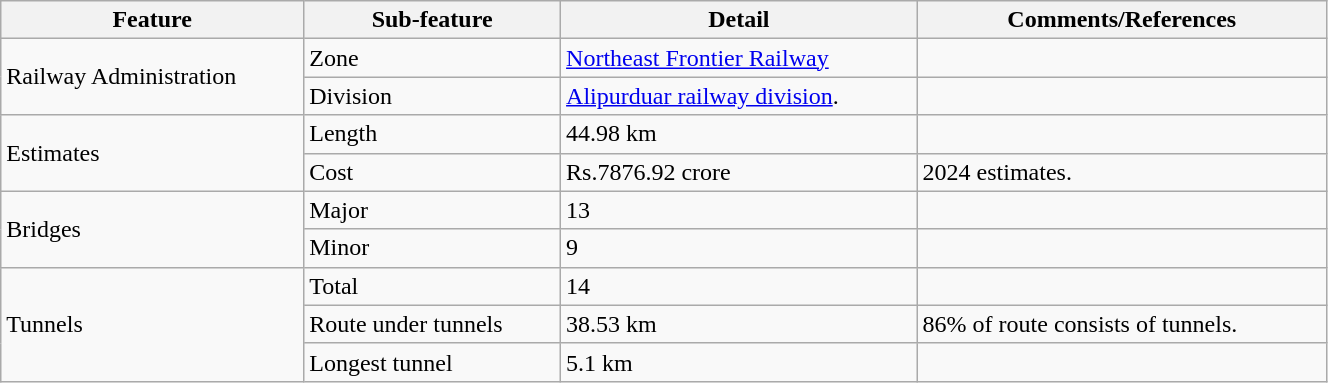<table class=wikitable width=70%>
<tr>
<th>Feature</th>
<th>Sub-feature</th>
<th>Detail</th>
<th>Comments/References</th>
</tr>
<tr>
<td rowspan="2">Railway Administration</td>
<td rowspan="1">Zone</td>
<td rowspan="1"><a href='#'>Northeast Frontier Railway</a></td>
<td></td>
</tr>
<tr>
<td rowspan="1">Division</td>
<td rowspan="1"><a href='#'>Alipurduar railway division</a>.</td>
<td></td>
</tr>
<tr>
<td rowspan="2">Estimates</td>
<td rowspan="1">Length</td>
<td rowspan="1">44.98 km</td>
<td></td>
</tr>
<tr>
<td rowspan="1">Cost</td>
<td rowspan="1">Rs.7876.92 crore</td>
<td>2024 estimates.</td>
</tr>
<tr>
<td rowspan="2">Bridges</td>
<td rowspan="1">Major</td>
<td rowspan="1">13</td>
<td></td>
</tr>
<tr>
<td rowspan="1">Minor</td>
<td rowspan="1">9</td>
<td></td>
</tr>
<tr>
<td rowspan="3">Tunnels</td>
<td rowspan="1">Total</td>
<td rowspan="1">14</td>
<td></td>
</tr>
<tr>
<td rowspan="1">Route under tunnels</td>
<td rowspan="1">38.53 km</td>
<td>86% of route consists of tunnels.</td>
</tr>
<tr>
<td rowspan="1">Longest tunnel</td>
<td rowspan="1">5.1 km</td>
<td></td>
</tr>
</table>
